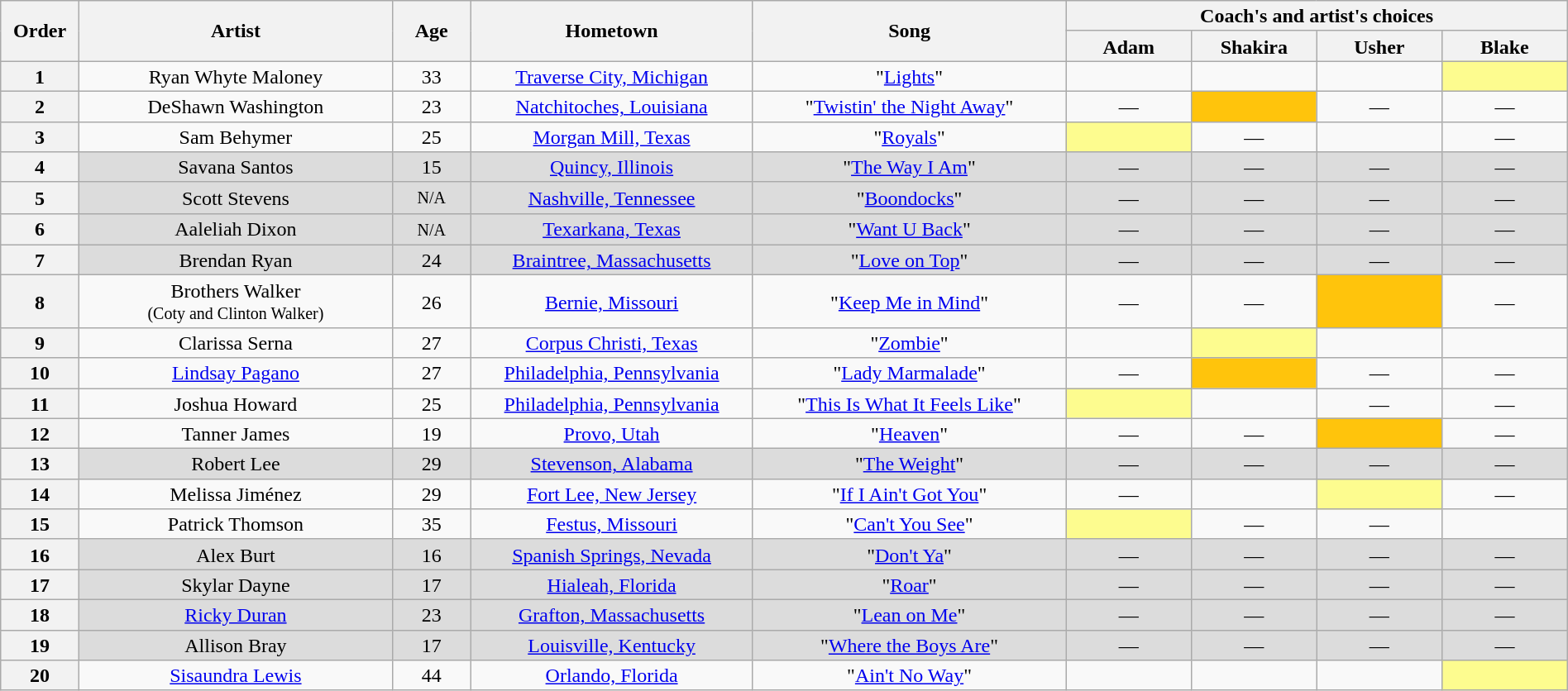<table class="wikitable" style="text-align:center; line-height:17px; width:100%;">
<tr>
<th scope="col" rowspan="2" style="width:05%;">Order</th>
<th scope="col" rowspan="2" style="width:20%;">Artist</th>
<th scope="col" rowspan="2" style="width:05%;">Age</th>
<th scope="col" rowspan="2" style="width:18%;">Hometown</th>
<th scope="col" rowspan="2" style="width:20%;">Song</th>
<th scope="col" colspan="4" style="width:32%;">Coach's and artist's choices</th>
</tr>
<tr>
<th style="width:08%;">Adam</th>
<th style="width:08%;">Shakira</th>
<th style="width:08%;">Usher</th>
<th style="width:08%;">Blake</th>
</tr>
<tr>
<th>1</th>
<td>Ryan Whyte Maloney</td>
<td>33</td>
<td><a href='#'>Traverse City, Michigan</a></td>
<td>"<a href='#'>Lights</a>"</td>
<td><strong></strong></td>
<td><strong></strong></td>
<td><strong></strong></td>
<td style="background:#fdfc8f;"><strong></strong></td>
</tr>
<tr>
<th>2</th>
<td>DeShawn Washington</td>
<td>23</td>
<td><a href='#'>Natchitoches, Louisiana</a></td>
<td>"<a href='#'>Twistin' the Night Away</a>"</td>
<td>—</td>
<td style="background:#FFC40C;"><strong></strong></td>
<td>—</td>
<td>—</td>
</tr>
<tr>
<th>3</th>
<td>Sam Behymer</td>
<td>25</td>
<td><a href='#'>Morgan Mill, Texas</a></td>
<td>"<a href='#'>Royals</a>"</td>
<td style="background:#fdfc8f;"><strong></strong></td>
<td>—</td>
<td><strong></strong></td>
<td>—</td>
</tr>
<tr>
<th>4</th>
<td style="background:#DCDCDC;">Savana Santos</td>
<td style="background:#DCDCDC;">15</td>
<td style="background:#DCDCDC;"><a href='#'>Quincy, Illinois</a></td>
<td style="background:#DCDCDC;">"<a href='#'>The Way I Am</a>"</td>
<td style="background:#DCDCDC;">—</td>
<td style="background:#DCDCDC;">—</td>
<td style="background:#DCDCDC;">—</td>
<td style="background:#DCDCDC;">—</td>
</tr>
<tr>
<th>5</th>
<td style="background:#DCDCDC;">Scott Stevens</td>
<td style="background:#DCDCDC;"><small>N/A</small></td>
<td style="background:#DCDCDC;"><a href='#'>Nashville, Tennessee</a></td>
<td style="background:#DCDCDC;">"<a href='#'>Boondocks</a>"</td>
<td style="background:#DCDCDC;">—</td>
<td style="background:#DCDCDC;">—</td>
<td style="background:#DCDCDC;">—</td>
<td style="background:#DCDCDC;">—</td>
</tr>
<tr>
<th>6</th>
<td style="background:#DCDCDC;">Aaleliah Dixon</td>
<td style="background:#DCDCDC;"><small>N/A</small></td>
<td style="background:#DCDCDC;"><a href='#'>Texarkana, Texas</a></td>
<td style="background:#DCDCDC;">"<a href='#'>Want U Back</a>"</td>
<td style="background:#DCDCDC;">—</td>
<td style="background:#DCDCDC;">—</td>
<td style="background:#DCDCDC;">—</td>
<td style="background:#DCDCDC;">—</td>
</tr>
<tr>
<th>7</th>
<td style="background:#DCDCDC;">Brendan Ryan</td>
<td style="background:#DCDCDC;">24</td>
<td style="background:#DCDCDC;"><a href='#'>Braintree, Massachusetts</a></td>
<td style="background:#DCDCDC;">"<a href='#'>Love on Top</a>"</td>
<td style="background:#DCDCDC;">—</td>
<td style="background:#DCDCDC;">—</td>
<td style="background:#DCDCDC;">—</td>
<td style="background:#DCDCDC;">—</td>
</tr>
<tr>
<th>8</th>
<td>Brothers Walker <br><small>(Coty and Clinton Walker)</small></td>
<td>26</td>
<td><a href='#'>Bernie, Missouri</a></td>
<td>"<a href='#'>Keep Me in Mind</a>"</td>
<td>—</td>
<td>—</td>
<td style="background:#FFC40C;"><strong></strong></td>
<td>—</td>
</tr>
<tr>
<th>9</th>
<td>Clarissa Serna</td>
<td>27</td>
<td><a href='#'>Corpus Christi, Texas</a></td>
<td>"<a href='#'>Zombie</a>"</td>
<td><strong></strong></td>
<td style="background:#fdfc8f;"><strong></strong></td>
<td><strong></strong></td>
<td><strong></strong></td>
</tr>
<tr>
<th>10</th>
<td><a href='#'>Lindsay Pagano</a></td>
<td>27</td>
<td><a href='#'>Philadelphia, Pennsylvania</a></td>
<td>"<a href='#'>Lady Marmalade</a>"</td>
<td>—</td>
<td style="background:#FFC40C;"><strong></strong></td>
<td>—</td>
<td>—</td>
</tr>
<tr>
<th>11</th>
<td>Joshua Howard</td>
<td>25</td>
<td><a href='#'>Philadelphia, Pennsylvania</a></td>
<td>"<a href='#'>This Is What It Feels Like</a>"</td>
<td style="background:#fdfc8f;"><strong></strong></td>
<td><strong></strong></td>
<td>—</td>
<td>—</td>
</tr>
<tr>
<th>12</th>
<td>Tanner James</td>
<td>19</td>
<td><a href='#'>Provo, Utah</a></td>
<td>"<a href='#'>Heaven</a>"</td>
<td>—</td>
<td>—</td>
<td style="background:#FFC40C;"><strong></strong></td>
<td>—</td>
</tr>
<tr>
<th>13</th>
<td style="background:#DCDCDC;">Robert Lee</td>
<td style="background:#DCDCDC;">29</td>
<td style="background:#DCDCDC;"><a href='#'>Stevenson, Alabama</a></td>
<td style="background:#DCDCDC;">"<a href='#'>The Weight</a>"</td>
<td style="background:#DCDCDC;">—</td>
<td style="background:#DCDCDC;">—</td>
<td style="background:#DCDCDC;">—</td>
<td style="background:#DCDCDC;">—</td>
</tr>
<tr>
<th>14</th>
<td>Melissa Jiménez</td>
<td>29</td>
<td><a href='#'>Fort Lee, New Jersey</a></td>
<td>"<a href='#'>If I Ain't Got You</a>"</td>
<td>—</td>
<td><strong></strong></td>
<td style="background:#fdfc8f;"><strong></strong></td>
<td>—</td>
</tr>
<tr>
<th>15</th>
<td>Patrick Thomson</td>
<td>35</td>
<td><a href='#'>Festus, Missouri</a></td>
<td>"<a href='#'>Can't You See</a>"</td>
<td style="background:#fdfc8f;"><strong></strong></td>
<td>—</td>
<td>—</td>
<td><strong></strong></td>
</tr>
<tr>
<th>16</th>
<td style="background:#DCDCDC;">Alex Burt</td>
<td style="background:#DCDCDC;">16</td>
<td style="background:#DCDCDC;"><a href='#'>Spanish Springs, Nevada</a></td>
<td style="background:#DCDCDC;">"<a href='#'>Don't Ya</a>"</td>
<td style="background:#DCDCDC;">—</td>
<td style="background:#DCDCDC;">—</td>
<td style="background:#DCDCDC;">—</td>
<td style="background:#DCDCDC;">—</td>
</tr>
<tr>
<th>17</th>
<td style="background:#DCDCDC;">Skylar Dayne</td>
<td style="background:#DCDCDC;">17</td>
<td style="background:#DCDCDC;"><a href='#'>Hialeah, Florida</a></td>
<td style="background:#DCDCDC;">"<a href='#'>Roar</a>"</td>
<td style="background:#DCDCDC;">—</td>
<td style="background:#DCDCDC;">—</td>
<td style="background:#DCDCDC;">—</td>
<td style="background:#DCDCDC;">—</td>
</tr>
<tr>
<th>18</th>
<td style="background:#DCDCDC;"><a href='#'>Ricky Duran</a></td>
<td style="background:#DCDCDC;">23</td>
<td style="background:#DCDCDC;"><a href='#'>Grafton, Massachusetts</a></td>
<td style="background:#DCDCDC;">"<a href='#'>Lean on Me</a>"</td>
<td style="background:#DCDCDC;">—</td>
<td style="background:#DCDCDC;">—</td>
<td style="background:#DCDCDC;">—</td>
<td style="background:#DCDCDC;">—</td>
</tr>
<tr>
<th>19</th>
<td style="background:#DCDCDC;">Allison Bray</td>
<td style="background:#DCDCDC;">17</td>
<td style="background:#DCDCDC;"><a href='#'>Louisville, Kentucky</a></td>
<td style="background:#DCDCDC;">"<a href='#'>Where the Boys Are</a>"</td>
<td style="background:#DCDCDC;">—</td>
<td style="background:#DCDCDC;">—</td>
<td style="background:#DCDCDC;">—</td>
<td style="background:#DCDCDC;">—</td>
</tr>
<tr>
<th>20</th>
<td><a href='#'>Sisaundra Lewis</a></td>
<td>44</td>
<td><a href='#'>Orlando, Florida</a></td>
<td>"<a href='#'>Ain't No Way</a>"</td>
<td><strong></strong></td>
<td><strong></strong></td>
<td><strong></strong></td>
<td style="background:#fdfc8f;"><strong></strong></td>
</tr>
</table>
